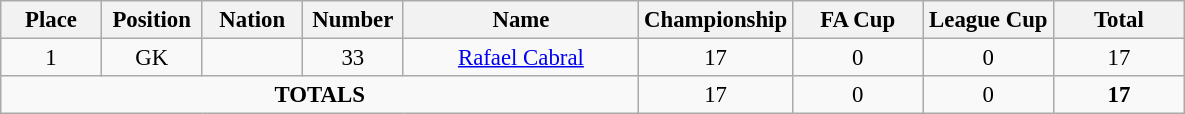<table class="wikitable" style="font-size: 95%; text-align: center">
<tr>
<th width=60>Place</th>
<th width=60>Position</th>
<th width=60>Nation</th>
<th width=60>Number</th>
<th width=150>Name</th>
<th width=80>Championship</th>
<th width=80>FA Cup</th>
<th width=80>League Cup</th>
<th width=80><strong>Total</strong></th>
</tr>
<tr>
<td>1</td>
<td>GK</td>
<td></td>
<td>33</td>
<td><a href='#'>Rafael Cabral</a></td>
<td>17</td>
<td>0</td>
<td>0</td>
<td>17</td>
</tr>
<tr>
<td colspan="5"><strong>TOTALS</strong></td>
<td>17</td>
<td>0</td>
<td>0</td>
<td><strong>17</strong></td>
</tr>
</table>
